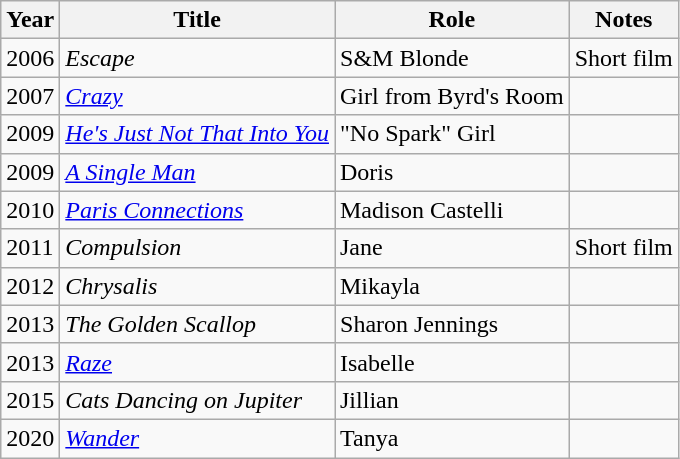<table class="wikitable sortable">
<tr>
<th>Year</th>
<th>Title</th>
<th>Role</th>
<th class="unsortable">Notes</th>
</tr>
<tr>
<td>2006</td>
<td><em>Escape</em></td>
<td>S&M Blonde</td>
<td>Short film</td>
</tr>
<tr>
<td>2007</td>
<td><em><a href='#'>Crazy</a></em></td>
<td>Girl from Byrd's Room</td>
<td></td>
</tr>
<tr>
<td>2009</td>
<td><em><a href='#'>He's Just Not That Into You</a></em></td>
<td>"No Spark" Girl</td>
<td></td>
</tr>
<tr>
<td>2009</td>
<td><em><a href='#'>A Single Man</a></em></td>
<td>Doris</td>
<td></td>
</tr>
<tr>
<td>2010</td>
<td><em><a href='#'>Paris Connections</a></em></td>
<td>Madison Castelli</td>
<td></td>
</tr>
<tr>
<td>2011</td>
<td><em>Compulsion</em></td>
<td>Jane</td>
<td>Short film</td>
</tr>
<tr>
<td>2012</td>
<td><em>Chrysalis</em></td>
<td>Mikayla</td>
<td></td>
</tr>
<tr>
<td>2013</td>
<td><em>The Golden Scallop</em></td>
<td>Sharon Jennings</td>
<td></td>
</tr>
<tr>
<td>2013</td>
<td><em><a href='#'>Raze</a></em></td>
<td>Isabelle</td>
<td></td>
</tr>
<tr>
<td>2015</td>
<td><em>Cats Dancing on Jupiter</em></td>
<td>Jillian</td>
<td></td>
</tr>
<tr>
<td>2020</td>
<td><em><a href='#'>Wander</a></em></td>
<td>Tanya</td>
<td></td>
</tr>
</table>
